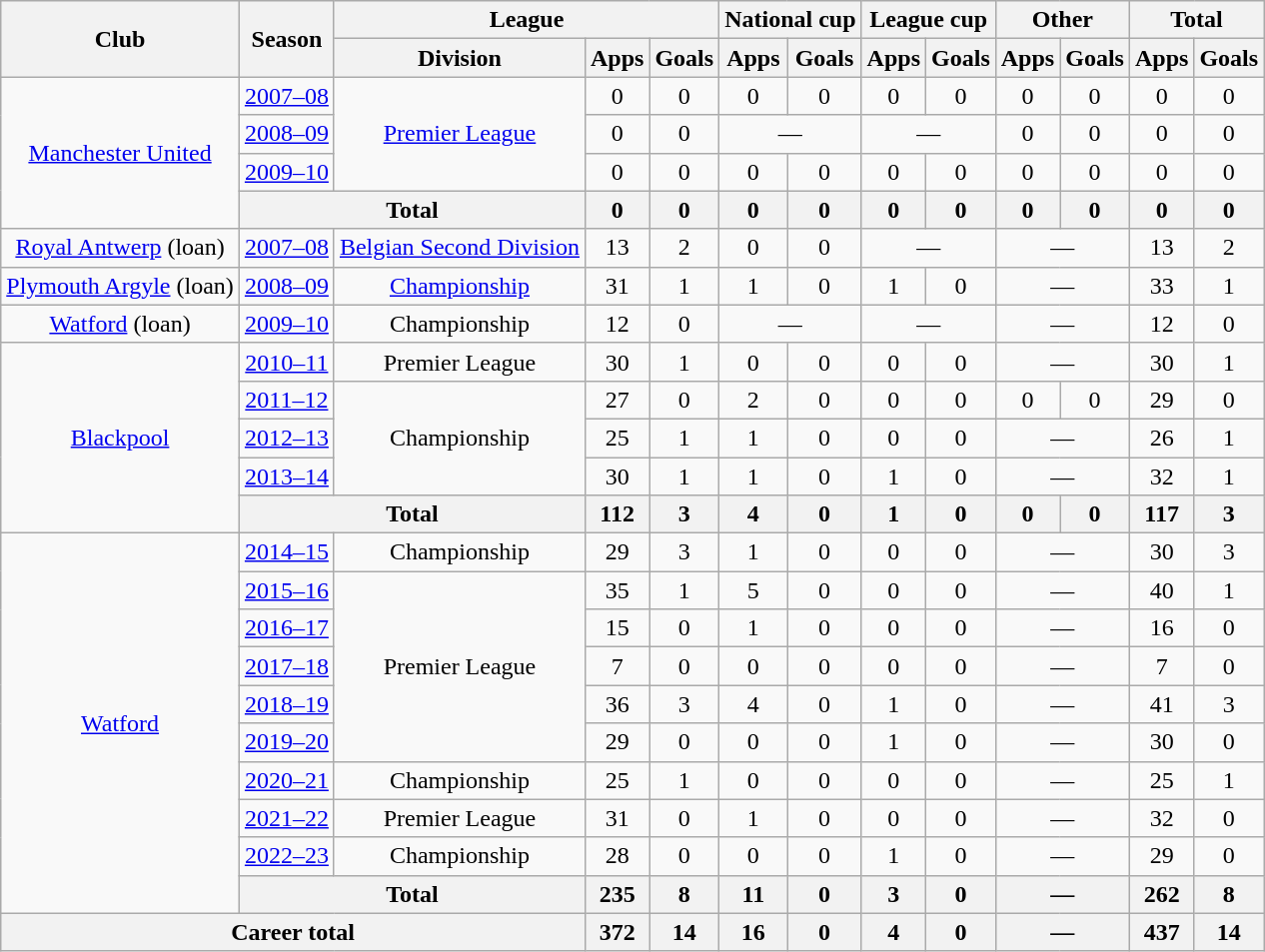<table class="wikitable" style="text-align:center">
<tr>
<th rowspan="2">Club</th>
<th rowspan="2">Season</th>
<th colspan="3">League</th>
<th colspan="2">National cup</th>
<th colspan="2">League cup</th>
<th colspan="2">Other</th>
<th colspan="2">Total</th>
</tr>
<tr>
<th>Division</th>
<th>Apps</th>
<th>Goals</th>
<th>Apps</th>
<th>Goals</th>
<th>Apps</th>
<th>Goals</th>
<th>Apps</th>
<th>Goals</th>
<th>Apps</th>
<th>Goals</th>
</tr>
<tr>
<td rowspan="4"><a href='#'>Manchester United</a></td>
<td><a href='#'>2007–08</a></td>
<td rowspan="3"><a href='#'>Premier League</a></td>
<td>0</td>
<td>0</td>
<td>0</td>
<td>0</td>
<td>0</td>
<td>0</td>
<td>0</td>
<td>0</td>
<td>0</td>
<td>0</td>
</tr>
<tr>
<td><a href='#'>2008–09</a></td>
<td>0</td>
<td>0</td>
<td colspan="2">—</td>
<td colspan="2">—</td>
<td>0</td>
<td>0</td>
<td>0</td>
<td>0</td>
</tr>
<tr>
<td><a href='#'>2009–10</a></td>
<td>0</td>
<td>0</td>
<td>0</td>
<td>0</td>
<td>0</td>
<td>0</td>
<td>0</td>
<td>0</td>
<td>0</td>
<td>0</td>
</tr>
<tr>
<th colspan="2">Total</th>
<th>0</th>
<th>0</th>
<th>0</th>
<th>0</th>
<th>0</th>
<th>0</th>
<th>0</th>
<th>0</th>
<th>0</th>
<th>0</th>
</tr>
<tr>
<td><a href='#'>Royal Antwerp</a> (loan)</td>
<td><a href='#'>2007–08</a></td>
<td><a href='#'>Belgian Second Division</a></td>
<td>13</td>
<td>2</td>
<td>0</td>
<td>0</td>
<td colspan="2">—</td>
<td colspan="2">—</td>
<td>13</td>
<td>2</td>
</tr>
<tr>
<td><a href='#'>Plymouth Argyle</a> (loan)</td>
<td><a href='#'>2008–09</a></td>
<td><a href='#'>Championship</a></td>
<td>31</td>
<td>1</td>
<td>1</td>
<td>0</td>
<td>1</td>
<td>0</td>
<td colspan="2">—</td>
<td>33</td>
<td>1</td>
</tr>
<tr>
<td><a href='#'>Watford</a> (loan)</td>
<td><a href='#'>2009–10</a></td>
<td>Championship</td>
<td>12</td>
<td>0</td>
<td colspan="2">—</td>
<td colspan="2">—</td>
<td colspan="2">—</td>
<td>12</td>
<td>0</td>
</tr>
<tr>
<td rowspan="5"><a href='#'>Blackpool</a></td>
<td><a href='#'>2010–11</a></td>
<td>Premier League</td>
<td>30</td>
<td>1</td>
<td>0</td>
<td>0</td>
<td>0</td>
<td>0</td>
<td colspan="2">—</td>
<td>30</td>
<td>1</td>
</tr>
<tr>
<td><a href='#'>2011–12</a></td>
<td rowspan="3">Championship</td>
<td>27</td>
<td>0</td>
<td>2</td>
<td>0</td>
<td>0</td>
<td>0</td>
<td>0</td>
<td>0</td>
<td>29</td>
<td>0</td>
</tr>
<tr>
<td><a href='#'>2012–13</a></td>
<td>25</td>
<td>1</td>
<td>1</td>
<td>0</td>
<td>0</td>
<td>0</td>
<td colspan="2">—</td>
<td>26</td>
<td>1</td>
</tr>
<tr>
<td><a href='#'>2013–14</a></td>
<td>30</td>
<td>1</td>
<td>1</td>
<td>0</td>
<td>1</td>
<td>0</td>
<td colspan="2">—</td>
<td>32</td>
<td>1</td>
</tr>
<tr>
<th colspan="2">Total</th>
<th>112</th>
<th>3</th>
<th>4</th>
<th>0</th>
<th>1</th>
<th>0</th>
<th>0</th>
<th>0</th>
<th>117</th>
<th>3</th>
</tr>
<tr>
<td rowspan=10><a href='#'>Watford</a></td>
<td><a href='#'>2014–15</a></td>
<td>Championship</td>
<td>29</td>
<td>3</td>
<td>1</td>
<td>0</td>
<td>0</td>
<td>0</td>
<td colspan="2">—</td>
<td>30</td>
<td>3</td>
</tr>
<tr>
<td><a href='#'>2015–16</a></td>
<td rowspan="5">Premier League</td>
<td>35</td>
<td>1</td>
<td>5</td>
<td>0</td>
<td>0</td>
<td>0</td>
<td colspan="2">—</td>
<td>40</td>
<td>1</td>
</tr>
<tr>
<td><a href='#'>2016–17</a></td>
<td>15</td>
<td>0</td>
<td>1</td>
<td>0</td>
<td>0</td>
<td>0</td>
<td colspan="2">—</td>
<td>16</td>
<td>0</td>
</tr>
<tr>
<td><a href='#'>2017–18</a></td>
<td>7</td>
<td>0</td>
<td>0</td>
<td>0</td>
<td>0</td>
<td>0</td>
<td colspan="2">—</td>
<td>7</td>
<td>0</td>
</tr>
<tr>
<td><a href='#'>2018–19</a></td>
<td>36</td>
<td>3</td>
<td>4</td>
<td>0</td>
<td>1</td>
<td>0</td>
<td colspan=2>—</td>
<td>41</td>
<td>3</td>
</tr>
<tr>
<td><a href='#'>2019–20</a></td>
<td>29</td>
<td>0</td>
<td>0</td>
<td>0</td>
<td>1</td>
<td>0</td>
<td colspan=2>—</td>
<td>30</td>
<td>0</td>
</tr>
<tr>
<td><a href='#'>2020–21</a></td>
<td>Championship</td>
<td>25</td>
<td>1</td>
<td>0</td>
<td>0</td>
<td>0</td>
<td>0</td>
<td colspan="2">—</td>
<td>25</td>
<td>1</td>
</tr>
<tr>
<td><a href='#'>2021–22</a></td>
<td>Premier League</td>
<td>31</td>
<td>0</td>
<td>1</td>
<td>0</td>
<td>0</td>
<td>0</td>
<td colspan="2">—</td>
<td>32</td>
<td>0</td>
</tr>
<tr>
<td><a href='#'>2022–23</a></td>
<td>Championship</td>
<td>28</td>
<td>0</td>
<td>0</td>
<td>0</td>
<td>1</td>
<td>0</td>
<td colspan="2">—</td>
<td>29</td>
<td>0</td>
</tr>
<tr>
<th colspan="2">Total</th>
<th>235</th>
<th>8</th>
<th>11</th>
<th>0</th>
<th>3</th>
<th>0</th>
<th colspan="2">—</th>
<th>262</th>
<th>8</th>
</tr>
<tr>
<th colspan="3">Career total</th>
<th>372</th>
<th>14</th>
<th>16</th>
<th>0</th>
<th>4</th>
<th>0</th>
<th colspan="2">—</th>
<th>437</th>
<th>14</th>
</tr>
</table>
